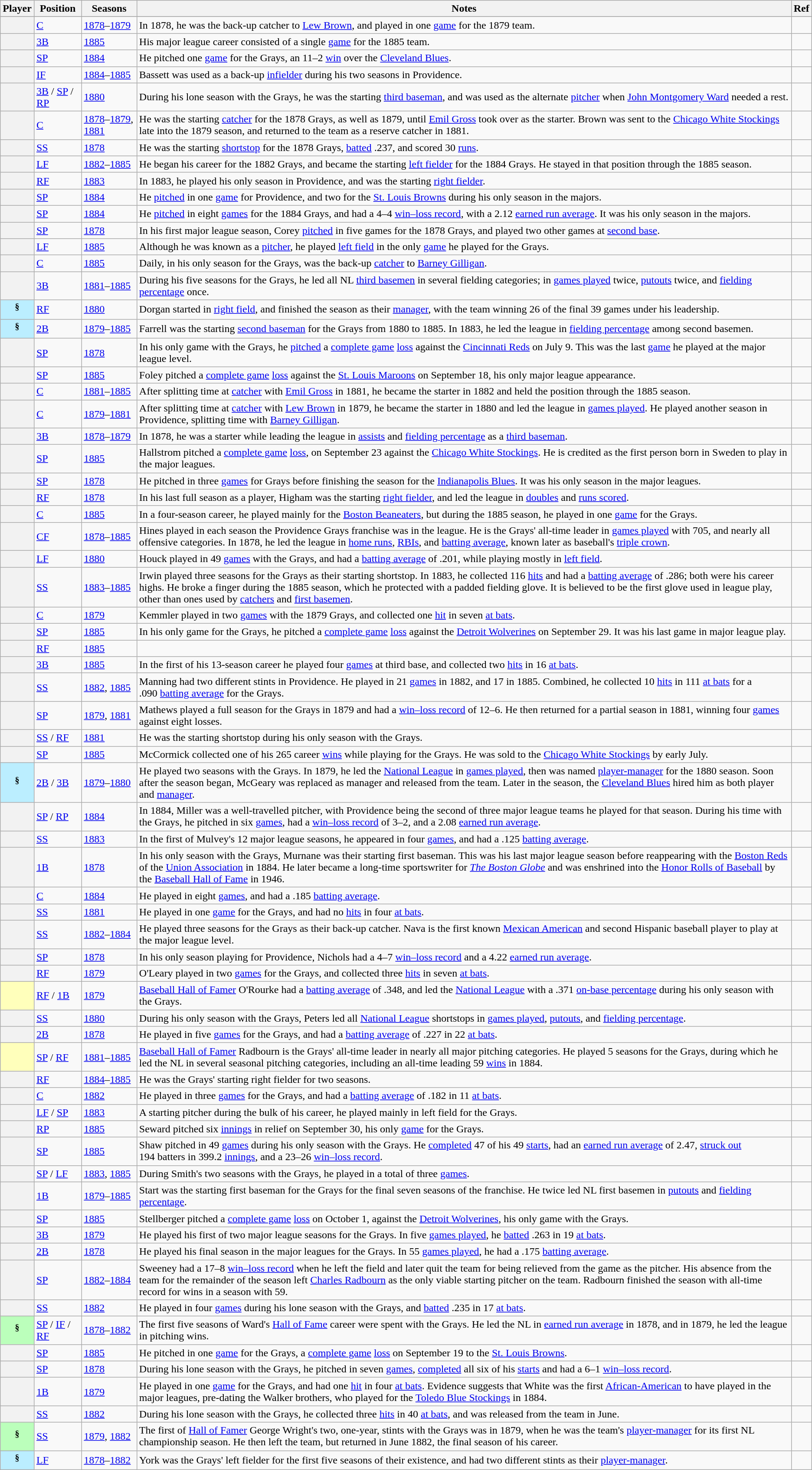<table class="wikitable sortable plainrowheaders" border="1">
<tr>
<th scope="col">Player</th>
<th scope="col">Position</th>
<th scope="col">Seasons</th>
<th scope="col"; class="unsortable">Notes</th>
<th scope="col"; class="unsortable">Ref</th>
</tr>
<tr>
</tr>
<tr>
<th scope="row"></th>
<td><a href='#'>C</a></td>
<td><a href='#'>1878</a>–<a href='#'>1879</a></td>
<td>In 1878, he was the back-up catcher to <a href='#'>Lew Brown</a>, and played in one <a href='#'>game</a> for the 1879 team.</td>
<td align="center"></td>
</tr>
<tr>
<th scope="row"></th>
<td><a href='#'>3B</a></td>
<td><a href='#'>1885</a></td>
<td>His major league career consisted of a single <a href='#'>game</a> for the 1885 team.</td>
<td align="center"></td>
</tr>
<tr>
<th scope="row"></th>
<td><a href='#'>SP</a></td>
<td><a href='#'>1884</a></td>
<td>He pitched one <a href='#'>game</a> for the Grays, an 11–2 <a href='#'>win</a> over the <a href='#'>Cleveland Blues</a>.</td>
<td align="center"></td>
</tr>
<tr>
<th scope="row"></th>
<td><a href='#'>IF</a></td>
<td><a href='#'>1884</a>–<a href='#'>1885</a></td>
<td>Bassett was used as a back-up <a href='#'>infielder</a> during his two seasons in Providence.</td>
<td align="center"></td>
</tr>
<tr>
<th scope="row"></th>
<td><a href='#'>3B</a> / <a href='#'>SP</a> / <a href='#'>RP</a></td>
<td><a href='#'>1880</a></td>
<td>During his lone season with the Grays, he was the starting <a href='#'>third baseman</a>, and was used as the alternate <a href='#'>pitcher</a> when <a href='#'>John Montgomery Ward</a> needed a rest.</td>
<td align="center"></td>
</tr>
<tr>
<th scope="row"></th>
<td><a href='#'>C</a></td>
<td><a href='#'>1878</a>–<a href='#'>1879</a>, <a href='#'>1881</a></td>
<td>He was the starting <a href='#'>catcher</a> for the 1878 Grays, as well as 1879, until <a href='#'>Emil Gross</a> took over as the starter. Brown was sent to the <a href='#'>Chicago White Stockings</a> late into the 1879 season, and returned to the team as a reserve catcher in 1881.</td>
<td align="center"></td>
</tr>
<tr>
<th scope="row"></th>
<td><a href='#'>SS</a></td>
<td><a href='#'>1878</a></td>
<td>He was the starting <a href='#'>shortstop</a> for the 1878 Grays, <a href='#'>batted</a> .237, and scored 30 <a href='#'>runs</a>.</td>
<td align="center"></td>
</tr>
<tr>
<th scope="row"></th>
<td><a href='#'>LF</a></td>
<td><a href='#'>1882</a>–<a href='#'>1885</a></td>
<td>He began his career for the 1882 Grays, and became the starting <a href='#'>left fielder</a> for the 1884 Grays. He stayed in that position through the 1885 season.</td>
<td align="center"></td>
</tr>
<tr>
<th scope="row"></th>
<td><a href='#'>RF</a></td>
<td><a href='#'>1883</a></td>
<td>In 1883, he played his only season in Providence, and was the starting <a href='#'>right fielder</a>.</td>
<td align=center></td>
</tr>
<tr>
<th scope="row"></th>
<td><a href='#'>SP</a></td>
<td><a href='#'>1884</a></td>
<td>He <a href='#'>pitched</a> in one <a href='#'>game</a> for Providence, and two for the <a href='#'>St. Louis Browns</a> during his only season in the majors.</td>
<td align="center"></td>
</tr>
<tr>
<th scope="row"></th>
<td><a href='#'>SP</a></td>
<td><a href='#'>1884</a></td>
<td>He <a href='#'>pitched</a> in eight <a href='#'>games</a> for the 1884 Grays, and had a 4–4 <a href='#'>win–loss record</a>, with a 2.12 <a href='#'>earned run average</a>. It was his only season in the majors.</td>
<td align="center"></td>
</tr>
<tr>
<th scope="row"></th>
<td><a href='#'>SP</a></td>
<td><a href='#'>1878</a></td>
<td>In his first major league season, Corey <a href='#'>pitched</a> in five games for the 1878 Grays, and played two other games at <a href='#'>second base</a>.</td>
<td align="center"></td>
</tr>
<tr>
<th scope="row"></th>
<td><a href='#'>LF</a></td>
<td><a href='#'>1885</a></td>
<td>Although he was known as a <a href='#'>pitcher</a>, he played <a href='#'>left field</a> in the only <a href='#'>game</a> he played for the Grays.</td>
<td align="center"></td>
</tr>
<tr>
<th scope="row"></th>
<td><a href='#'>C</a></td>
<td><a href='#'>1885</a></td>
<td>Daily, in his only season for the Grays, was the back-up <a href='#'>catcher</a> to <a href='#'>Barney Gilligan</a>.</td>
<td align="center"></td>
</tr>
<tr>
<th scope="row"></th>
<td><a href='#'>3B</a></td>
<td><a href='#'>1881</a>–<a href='#'>1885</a></td>
<td>During his five seasons for the Grays, he led all NL <a href='#'>third basemen</a> in several fielding categories; in <a href='#'>games played</a> twice, <a href='#'>putouts</a> twice, and <a href='#'>fielding percentage</a> once.</td>
<td align="center"></td>
</tr>
<tr>
<th scope="row" style="background-color:#bbeeff"><sup>§</sup></th>
<td><a href='#'>RF</a></td>
<td><a href='#'>1880</a></td>
<td>Dorgan started in <a href='#'>right field</a>, and finished the season as their <a href='#'>manager</a>, with the team winning 26 of the final 39 games under his leadership.</td>
<td align="center"></td>
</tr>
<tr>
<th scope="row" style="background-color:#bbeeff"><sup>§</sup></th>
<td><a href='#'>2B</a></td>
<td><a href='#'>1879</a>–<a href='#'>1885</a></td>
<td>Farrell was the starting <a href='#'>second baseman</a> for the Grays from 1880 to 1885. In 1883, he led the league in <a href='#'>fielding percentage</a> among second basemen.</td>
<td align="center"></td>
</tr>
<tr>
<th scope="row"></th>
<td><a href='#'>SP</a></td>
<td><a href='#'>1878</a></td>
<td>In his only game with the Grays, he <a href='#'>pitched</a> a <a href='#'>complete game</a> <a href='#'>loss</a> against the <a href='#'>Cincinnati Reds</a> on July 9. This was the last <a href='#'>game</a> he played at the major league level.</td>
<td align="center"></td>
</tr>
<tr>
<th scope="row"></th>
<td><a href='#'>SP</a></td>
<td><a href='#'>1885</a></td>
<td>Foley pitched a <a href='#'>complete game</a> <a href='#'>loss</a> against the <a href='#'>St. Louis Maroons</a> on September 18, his only major league appearance.</td>
<td align=center></td>
</tr>
<tr>
<th scope="row"></th>
<td><a href='#'>C</a></td>
<td><a href='#'>1881</a>–<a href='#'>1885</a></td>
<td>After splitting time at <a href='#'>catcher</a> with <a href='#'>Emil Gross</a> in 1881, he became the starter in 1882 and held the position through the 1885 season.</td>
<td align="center"></td>
</tr>
<tr>
<th scope="row"></th>
<td><a href='#'>C</a></td>
<td><a href='#'>1879</a>–<a href='#'>1881</a></td>
<td>After splitting time at <a href='#'>catcher</a> with <a href='#'>Lew Brown</a> in 1879, he became the starter in 1880 and led the league in <a href='#'>games played</a>. He played another season in Providence, splitting time with <a href='#'>Barney Gilligan</a>.</td>
<td align="center"></td>
</tr>
<tr>
<th scope="row"></th>
<td><a href='#'>3B</a></td>
<td><a href='#'>1878</a>–<a href='#'>1879</a></td>
<td>In 1878, he was a starter while leading the league in <a href='#'>assists</a> and <a href='#'>fielding percentage</a> as a <a href='#'>third baseman</a>.</td>
<td align="center"></td>
</tr>
<tr>
<th scope="row"></th>
<td><a href='#'>SP</a></td>
<td><a href='#'>1885</a></td>
<td>Hallstrom pitched a <a href='#'>complete game</a> <a href='#'>loss</a>, on September 23 against the <a href='#'>Chicago White Stockings</a>. He is credited as the first person born in Sweden to play in the major leagues.</td>
<td align="center"></td>
</tr>
<tr>
<th scope="row"></th>
<td><a href='#'>SP</a></td>
<td><a href='#'>1878</a></td>
<td>He pitched in three <a href='#'>games</a> for Grays before finishing the season for the <a href='#'>Indianapolis Blues</a>. It was his only season in the major leagues.</td>
<td align="center"></td>
</tr>
<tr>
<th scope="row"></th>
<td><a href='#'>RF</a></td>
<td><a href='#'>1878</a></td>
<td>In his last full season as a player, Higham was the starting <a href='#'>right fielder</a>, and led the league in <a href='#'>doubles</a> and <a href='#'>runs scored</a>.</td>
<td align="center"></td>
</tr>
<tr>
<th scope="row"></th>
<td><a href='#'>C</a></td>
<td><a href='#'>1885</a></td>
<td>In a four-season career, he played mainly for the <a href='#'>Boston Beaneaters</a>, but during the 1885 season, he played in one <a href='#'>game</a> for the Grays.</td>
<td align="center"></td>
</tr>
<tr>
<th scope="row"></th>
<td><a href='#'>CF</a></td>
<td><a href='#'>1878</a>–<a href='#'>1885</a></td>
<td>Hines played in each season the Providence Grays franchise was in the league. He is the Grays' all-time leader in <a href='#'>games played</a> with 705, and nearly all offensive categories. In 1878, he led the league in <a href='#'>home runs</a>, <a href='#'>RBIs</a>, and <a href='#'>batting average</a>, known later as baseball's <a href='#'>triple crown</a>.</td>
<td align="center"></td>
</tr>
<tr>
<th scope="row"></th>
<td><a href='#'>LF</a></td>
<td><a href='#'>1880</a></td>
<td>Houck played in 49 <a href='#'>games</a> with the Grays, and had a <a href='#'>batting average</a> of .201, while playing mostly in <a href='#'>left field</a>.</td>
<td align="center"></td>
</tr>
<tr>
<th scope="row"></th>
<td><a href='#'>SS</a></td>
<td><a href='#'>1883</a>–<a href='#'>1885</a></td>
<td>Irwin played three seasons for the Grays as their starting shortstop. In 1883, he collected 116 <a href='#'>hits</a> and had a <a href='#'>batting average</a> of .286; both were his career highs. He broke a finger during the 1885 season, which he protected with a padded fielding glove. It is believed to be the first glove used in league play, other than ones used by <a href='#'>catchers</a> and <a href='#'>first basemen</a>.</td>
<td align="center"></td>
</tr>
<tr>
<th scope="row"></th>
<td><a href='#'>C</a></td>
<td><a href='#'>1879</a></td>
<td>Kemmler played in two <a href='#'>games</a> with the 1879 Grays, and collected one <a href='#'>hit</a> in seven <a href='#'>at bats</a>.</td>
<td align="center"></td>
</tr>
<tr>
<th scope="row"></th>
<td><a href='#'>SP</a></td>
<td><a href='#'>1885</a></td>
<td>In his only game for the Grays, he pitched a <a href='#'>complete game</a> <a href='#'>loss</a> against the <a href='#'>Detroit Wolverines</a> on September 29. It was his last game in major league play.</td>
<td align="center"></td>
</tr>
<tr>
<th scope="row"></th>
<td><a href='#'>RF</a></td>
<td><a href='#'>1885</a></td>
<td></td>
<td align="center"></td>
</tr>
<tr>
<th scope="row"></th>
<td><a href='#'>3B</a></td>
<td><a href='#'>1885</a></td>
<td>In the first of his 13-season career he played four <a href='#'>games</a> at third base, and collected two <a href='#'>hits</a> in 16 <a href='#'>at bats</a>.</td>
<td align="center"></td>
</tr>
<tr>
<th scope="row"></th>
<td><a href='#'>SS</a></td>
<td><a href='#'>1882</a>, <a href='#'>1885</a></td>
<td>Manning had two different stints in Providence. He played in 21 <a href='#'>games</a> in 1882, and 17 in 1885. Combined, he collected 10 <a href='#'>hits</a> in 111 <a href='#'>at bats</a> for a .090 <a href='#'>batting average</a> for the Grays.</td>
<td align="center"></td>
</tr>
<tr>
<th scope="row"></th>
<td><a href='#'>SP</a></td>
<td><a href='#'>1879</a>, <a href='#'>1881</a></td>
<td>Mathews played a full season for the Grays in 1879 and had a <a href='#'>win–loss record</a> of 12–6. He then returned for a partial season in 1881, winning four <a href='#'>games</a> against eight losses.</td>
<td align="center"></td>
</tr>
<tr>
<th scope="row"></th>
<td><a href='#'>SS</a> / <a href='#'>RF</a></td>
<td><a href='#'>1881</a></td>
<td>He was the starting shortstop during his only season with the Grays.</td>
<td align="center"></td>
</tr>
<tr>
<th scope="row"></th>
<td><a href='#'>SP</a></td>
<td><a href='#'>1885</a></td>
<td>McCormick collected one of his 265 career <a href='#'>wins</a> while playing for the Grays. He was sold to the <a href='#'>Chicago White Stockings</a> by early July.</td>
<td align=center></td>
</tr>
<tr>
<th scope="row" style="background-color:#bbeeff"><sup>§</sup></th>
<td><a href='#'>2B</a> / <a href='#'>3B</a></td>
<td><a href='#'>1879</a>–<a href='#'>1880</a></td>
<td>He played two seasons with the Grays. In 1879, he led the <a href='#'>National League</a> in <a href='#'>games played</a>, then was named <a href='#'>player-manager</a> for the 1880 season. Soon after the season began, McGeary was replaced as manager and released from the team. Later in the season, the <a href='#'>Cleveland Blues</a> hired him as both player and <a href='#'>manager</a>.</td>
<td align="center"></td>
</tr>
<tr>
<th scope="row"></th>
<td><a href='#'>SP</a> / <a href='#'>RP</a></td>
<td><a href='#'>1884</a></td>
<td>In 1884, Miller was a well-travelled pitcher, with Providence being the second of three major league teams he played for that season. During his time with the Grays, he pitched in six <a href='#'>games</a>, had a <a href='#'>win–loss record</a> of 3–2, and a 2.08 <a href='#'>earned run average</a>.</td>
<td align="center"></td>
</tr>
<tr>
<th scope="row"></th>
<td><a href='#'>SS</a></td>
<td><a href='#'>1883</a></td>
<td>In the first of Mulvey's 12 major league seasons, he appeared in four <a href='#'>games</a>, and had a .125 <a href='#'>batting average</a>.</td>
<td align="center"></td>
</tr>
<tr>
<th scope="row"></th>
<td><a href='#'>1B</a></td>
<td><a href='#'>1878</a></td>
<td>In his only season with the Grays, Murnane was their starting first baseman. This was his last major league season before reappearing with the <a href='#'>Boston Reds</a> of the <a href='#'>Union Association</a> in 1884. He later became a long-time sportswriter for <em><a href='#'>The Boston Globe</a></em> and was enshrined into the <a href='#'>Honor Rolls of Baseball</a> by the <a href='#'>Baseball Hall of Fame</a> in 1946.</td>
<td align="center"></td>
</tr>
<tr>
<th scope="row"></th>
<td><a href='#'>C</a></td>
<td><a href='#'>1884</a></td>
<td>He played in eight <a href='#'>games</a>, and had a .185 <a href='#'>batting average</a>.</td>
<td align="center"></td>
</tr>
<tr>
<th scope="row"></th>
<td><a href='#'>SS</a></td>
<td><a href='#'>1881</a></td>
<td>He played in one <a href='#'>game</a> for the Grays, and had no <a href='#'>hits</a> in four <a href='#'>at bats</a>.</td>
<td align=center></td>
</tr>
<tr>
<th scope="row"></th>
<td><a href='#'>SS</a></td>
<td><a href='#'>1882</a>–<a href='#'>1884</a></td>
<td>He played three seasons for the Grays as their back-up catcher. Nava is the first known <a href='#'>Mexican American</a> and second Hispanic baseball player to play at the major league level.</td>
<td align="center"></td>
</tr>
<tr>
<th scope="row"></th>
<td><a href='#'>SP</a></td>
<td><a href='#'>1878</a></td>
<td>In his only season playing for Providence, Nichols had a 4–7 <a href='#'>win–loss record</a> and a 4.22 <a href='#'>earned run average</a>.</td>
<td align="center"></td>
</tr>
<tr>
<th scope="row"></th>
<td><a href='#'>RF</a></td>
<td><a href='#'>1879</a></td>
<td>O'Leary played in two <a href='#'>games</a> for the Grays, and collected three <a href='#'>hits</a> in seven <a href='#'>at bats</a>.</td>
<td align="center"></td>
</tr>
<tr>
<th scope="row" style="background-color:#ffffbb"><sup></sup></th>
<td><a href='#'>RF</a> / <a href='#'>1B</a></td>
<td><a href='#'>1879</a></td>
<td><a href='#'>Baseball Hall of Famer</a> O'Rourke had a <a href='#'>batting average</a> of .348, and led the <a href='#'>National League</a> with a .371 <a href='#'>on-base percentage</a> during his only season with the Grays.</td>
<td align="center"></td>
</tr>
<tr>
<th scope="row"></th>
<td><a href='#'>SS</a></td>
<td><a href='#'>1880</a></td>
<td>During his only season with the Grays, Peters led all <a href='#'>National League</a> shortstops in <a href='#'>games played</a>, <a href='#'>putouts</a>, and <a href='#'>fielding percentage</a>.</td>
<td align="center"></td>
</tr>
<tr>
<th scope="row"></th>
<td><a href='#'>2B</a></td>
<td><a href='#'>1878</a></td>
<td>He played in five <a href='#'>games</a> for the Grays, and had a <a href='#'>batting average</a> of .227 in 22 <a href='#'>at bats</a>.</td>
<td align="center"></td>
</tr>
<tr>
<th scope="row" style="background-color:#ffffbb"><sup></sup></th>
<td><a href='#'>SP</a> / <a href='#'>RF</a></td>
<td><a href='#'>1881</a>–<a href='#'>1885</a></td>
<td><a href='#'>Baseball Hall of Famer</a> Radbourn is the Grays' all-time leader in nearly all major pitching categories. He played 5 seasons for the Grays, during which he led the NL in several seasonal pitching categories, including an all-time leading 59 <a href='#'>wins</a> in 1884.</td>
<td align="center"></td>
</tr>
<tr>
<th scope="row"></th>
<td><a href='#'>RF</a></td>
<td><a href='#'>1884</a>–<a href='#'>1885</a></td>
<td>He was the Grays' starting right fielder for two seasons.</td>
<td align="center"></td>
</tr>
<tr>
<th scope="row"></th>
<td><a href='#'>C</a></td>
<td><a href='#'>1882</a></td>
<td>He played in three <a href='#'>games</a> for the Grays, and had a <a href='#'>batting average</a> of .182 in 11 <a href='#'>at bats</a>.</td>
<td align="center"></td>
</tr>
<tr>
<th scope="row"></th>
<td><a href='#'>LF</a> / <a href='#'>SP</a></td>
<td><a href='#'>1883</a></td>
<td>A starting pitcher during the bulk of his career, he played mainly in left field for the Grays.</td>
<td align="center"></td>
</tr>
<tr>
<th scope="row"></th>
<td><a href='#'>RP</a></td>
<td><a href='#'>1885</a></td>
<td>Seward pitched six <a href='#'>innings</a> in relief on September 30, his only <a href='#'>game</a> for the Grays.</td>
<td align="center"></td>
</tr>
<tr>
<th scope="row"></th>
<td><a href='#'>SP</a></td>
<td><a href='#'>1885</a></td>
<td>Shaw pitched in 49 <a href='#'>games</a> during his only season with the Grays. He <a href='#'>completed</a> 47 of his 49 <a href='#'>starts</a>, had an <a href='#'>earned run average</a> of 2.47, <a href='#'>struck out</a> 194 batters in 399.2 <a href='#'>innings</a>, and a 23–26 <a href='#'>win–loss record</a>.</td>
<td align="center"></td>
</tr>
<tr>
<th scope="row"></th>
<td><a href='#'>SP</a> / <a href='#'>LF</a></td>
<td><a href='#'>1883</a>, <a href='#'>1885</a></td>
<td>During Smith's two seasons with the Grays, he played in a total of three <a href='#'>games</a>.</td>
<td align="center"></td>
</tr>
<tr>
<th scope="row"></th>
<td><a href='#'>1B</a></td>
<td><a href='#'>1879</a>–<a href='#'>1885</a></td>
<td>Start was the starting first baseman for the Grays for the final seven seasons of the franchise. He twice led NL first basemen in <a href='#'>putouts</a> and <a href='#'>fielding percentage</a>.</td>
<td align="center"></td>
</tr>
<tr>
<th scope="row"></th>
<td><a href='#'>SP</a></td>
<td><a href='#'>1885</a></td>
<td>Stellberger pitched a <a href='#'>complete game</a> <a href='#'>loss</a> on October 1, against the <a href='#'>Detroit Wolverines</a>, his only game with the Grays.</td>
<td align="center"></td>
</tr>
<tr>
<th scope="row"></th>
<td><a href='#'>3B</a></td>
<td><a href='#'>1879</a></td>
<td>He played his first of two major league seasons for the Grays. In five <a href='#'>games played</a>, he <a href='#'>batted</a> .263 in 19 <a href='#'>at bats</a>.</td>
<td align="center"></td>
</tr>
<tr>
<th scope="row"></th>
<td><a href='#'>2B</a></td>
<td><a href='#'>1878</a></td>
<td>He played his final season in the major leagues for the Grays. In 55 <a href='#'>games played</a>, he had a .175 <a href='#'>batting average</a>.</td>
<td align="center"></td>
</tr>
<tr>
<th scope="row"></th>
<td><a href='#'>SP</a></td>
<td><a href='#'>1882</a>–<a href='#'>1884</a></td>
<td>Sweeney had a 17–8 <a href='#'>win–loss record</a> when he left the field and later quit the team for being relieved from the game as the pitcher. His absence from the team for the remainder of the season left <a href='#'>Charles Radbourn</a> as the only viable starting pitcher on the team. Radbourn finished the season with all-time record for wins in a season with 59.</td>
<td align="center"></td>
</tr>
<tr>
<th scope="row"></th>
<td><a href='#'>SS</a></td>
<td><a href='#'>1882</a></td>
<td>He played in four <a href='#'>games</a> during his lone season with the Grays, and <a href='#'>batted</a> .235 in 17 <a href='#'>at bats</a>.</td>
<td align="center"></td>
</tr>
<tr>
<th scope="row" style="background-color:#bbffbb"><sup>§</sup></th>
<td><a href='#'>SP</a> / <a href='#'>IF</a> / <a href='#'>RF</a></td>
<td><a href='#'>1878</a>–<a href='#'>1882</a></td>
<td>The first five seasons of Ward's <a href='#'>Hall of Fame</a> career were spent with the Grays. He led the NL in <a href='#'>earned run average</a> in 1878, and in 1879, he led the league in pitching wins.</td>
<td align="center"></td>
</tr>
<tr>
<th scope="row"></th>
<td><a href='#'>SP</a></td>
<td><a href='#'>1885</a></td>
<td>He pitched in one <a href='#'>game</a> for the Grays, a <a href='#'>complete game</a> <a href='#'>loss</a> on September 19 to the <a href='#'>St. Louis Browns</a>.</td>
<td align="center"></td>
</tr>
<tr>
<th scope="row"></th>
<td><a href='#'>SP</a></td>
<td><a href='#'>1878</a></td>
<td>During his lone season with the Grays, he pitched in seven <a href='#'>games</a>, <a href='#'>completed</a> all six of his <a href='#'>starts</a> and had a 6–1 <a href='#'>win–loss record</a>.</td>
<td align="center"></td>
</tr>
<tr>
<th scope="row"></th>
<td><a href='#'>1B</a></td>
<td><a href='#'>1879</a></td>
<td>He played in one <a href='#'>game</a> for the Grays, and had one <a href='#'>hit</a> in four <a href='#'>at bats</a>. Evidence suggests that White was the first <a href='#'>African-American</a> to have played in the major leagues, pre-dating the Walker brothers, who played for the <a href='#'>Toledo Blue Stockings</a> in 1884.</td>
<td align="center"></td>
</tr>
<tr>
<th scope="row"></th>
<td><a href='#'>SS</a></td>
<td><a href='#'>1882</a></td>
<td>During his lone season with the Grays, he collected three <a href='#'>hits</a> in 40 <a href='#'>at bats</a>, and was released from the team in June.</td>
<td align="center"></td>
</tr>
<tr>
<th scope="row" style="background-color:#bbffbb"><sup>§</sup></th>
<td><a href='#'>SS</a></td>
<td><a href='#'>1879</a>, <a href='#'>1882</a></td>
<td>The first of <a href='#'>Hall of Famer</a> George Wright's two, one-year, stints with the Grays was in 1879, when he was the team's <a href='#'>player-manager</a> for its first NL championship season. He then left the team, but returned in June 1882, the final season of his career.</td>
<td align="center"></td>
</tr>
<tr>
<th scope="row" style="background-color:#bbeeff"><sup>§</sup></th>
<td><a href='#'>LF</a></td>
<td><a href='#'>1878</a>–<a href='#'>1882</a></td>
<td>York was the Grays' left fielder for the first five seasons of their existence, and had two different stints as their <a href='#'>player-manager</a>.</td>
<td align="center"></td>
</tr>
</table>
